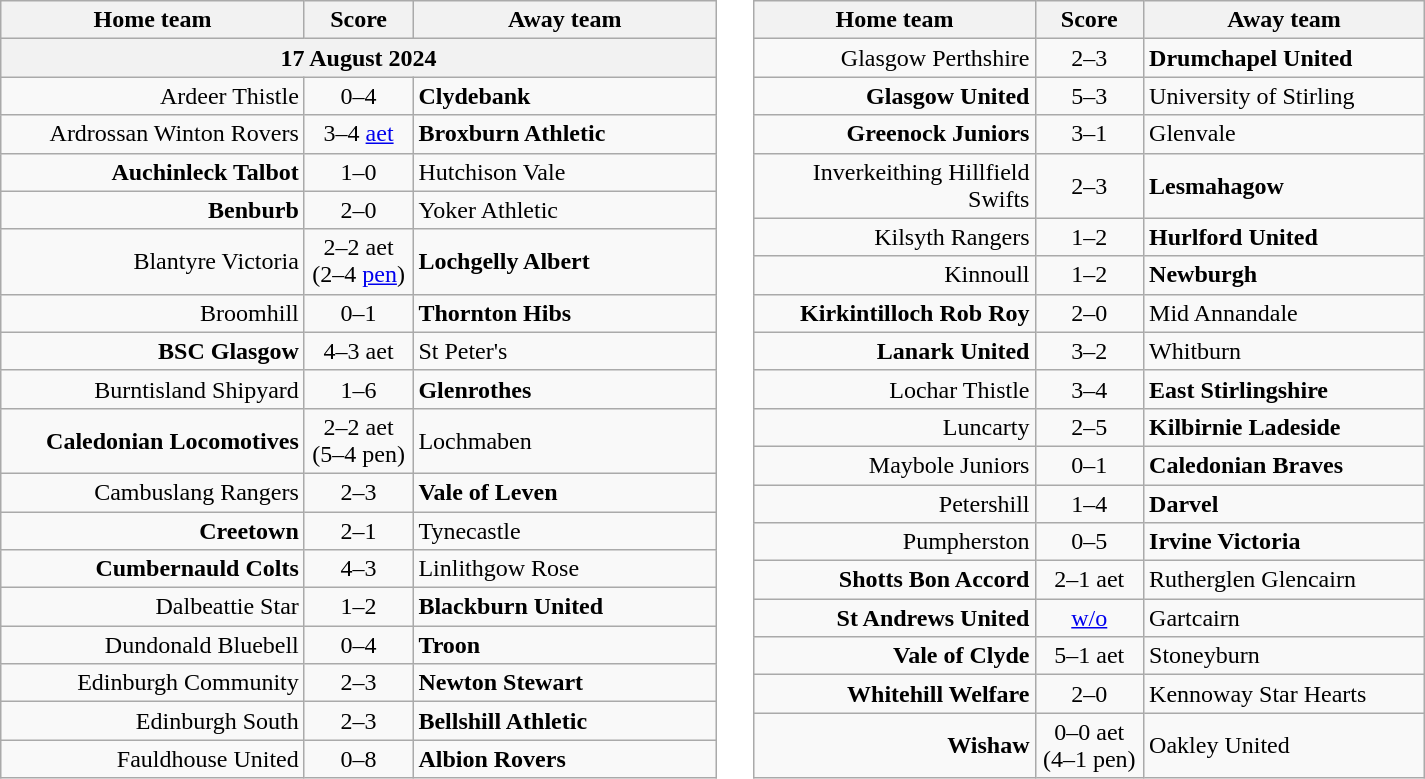<table cellspacing="0" cellpadding="4" border="0">
<tr>
<td valign="top"><br><table class="wikitable" style="border-collapse: collapse;">
<tr>
<th width="195" align="right">Home team</th>
<th width="65" align="center">Score</th>
<th width="195">Away team</th>
</tr>
<tr>
<th colspan="3">17 August 2024</th>
</tr>
<tr>
<td align="right">Ardeer Thistle</td>
<td align="center">0–4</td>
<td><strong>Clydebank</strong></td>
</tr>
<tr>
<td align="right">Ardrossan Winton Rovers</td>
<td align="center">3–4 <a href='#'>aet</a></td>
<td><strong>Broxburn Athletic</strong></td>
</tr>
<tr>
<td align="right"><strong>Auchinleck Talbot</strong></td>
<td align="center">1–0</td>
<td>Hutchison Vale</td>
</tr>
<tr>
<td align="right"><strong>Benburb</strong></td>
<td align="center">2–0</td>
<td>Yoker Athletic</td>
</tr>
<tr>
<td align="right">Blantyre Victoria</td>
<td align="center">2–2 aet<br>(2–4 <a href='#'>pen</a>)</td>
<td><strong>Lochgelly Albert</strong></td>
</tr>
<tr>
<td align="right">Broomhill</td>
<td align="center">0–1</td>
<td><strong>Thornton Hibs</strong></td>
</tr>
<tr>
<td align="right"><strong>BSC Glasgow</strong></td>
<td align="center">4–3 aet</td>
<td>St Peter's</td>
</tr>
<tr>
<td align="right">Burntisland Shipyard</td>
<td align="center">1–6</td>
<td><strong>Glenrothes</strong></td>
</tr>
<tr>
<td align="right"><strong>Caledonian Locomotives</strong></td>
<td align="center">2–2 aet<br>(5–4 pen)</td>
<td>Lochmaben</td>
</tr>
<tr>
<td align="right">Cambuslang Rangers</td>
<td align="center">2–3</td>
<td><strong>Vale of Leven</strong></td>
</tr>
<tr>
<td align="right"><strong>Creetown</strong></td>
<td align="center">2–1</td>
<td>Tynecastle</td>
</tr>
<tr>
<td align="right"><strong>Cumbernauld Colts</strong></td>
<td align="center">4–3</td>
<td>Linlithgow Rose</td>
</tr>
<tr>
<td align="right">Dalbeattie Star</td>
<td align="center">1–2</td>
<td><strong>Blackburn United</strong></td>
</tr>
<tr>
<td align="right">Dundonald Bluebell</td>
<td align="center">0–4</td>
<td><strong>Troon</strong></td>
</tr>
<tr>
<td align="right">Edinburgh Community</td>
<td align="center">2–3</td>
<td><strong>Newton Stewart</strong></td>
</tr>
<tr>
<td align="right">Edinburgh South</td>
<td align="center">2–3</td>
<td><strong>Bellshill Athletic</strong></td>
</tr>
<tr>
<td align="right">Fauldhouse United</td>
<td align="center">0–8</td>
<td><strong>Albion Rovers</strong></td>
</tr>
</table>
</td>
<td valign="top"><br><table class="wikitable">
<tr>
<th width="180" align="right">Home team</th>
<th width="65" align="center">Score</th>
<th width="180" align="left">Away team</th>
</tr>
<tr>
<td align="right">Glasgow Perthshire</td>
<td align="center">2–3</td>
<td><strong>Drumchapel United</strong></td>
</tr>
<tr>
<td align="right"><strong>Glasgow United</strong></td>
<td align="center">5–3</td>
<td>University of Stirling</td>
</tr>
<tr>
<td align="right"><strong>Greenock Juniors</strong></td>
<td align="center">3–1</td>
<td>Glenvale</td>
</tr>
<tr>
<td align="right">Inverkeithing Hillfield Swifts</td>
<td align="center">2–3</td>
<td><strong>Lesmahagow</strong></td>
</tr>
<tr>
<td align="right">Kilsyth Rangers</td>
<td align="center">1–2</td>
<td><strong>Hurlford United</strong></td>
</tr>
<tr>
<td align="right">Kinnoull</td>
<td align="center">1–2</td>
<td><strong>Newburgh</strong></td>
</tr>
<tr>
<td align="right"><strong>Kirkintilloch Rob Roy</strong></td>
<td align="center">2–0</td>
<td>Mid Annandale</td>
</tr>
<tr>
<td align="right"><strong>Lanark United</strong></td>
<td align="center">3–2</td>
<td>Whitburn</td>
</tr>
<tr>
<td align="right">Lochar Thistle</td>
<td align="center">3–4</td>
<td><strong>East Stirlingshire</strong></td>
</tr>
<tr>
<td align="right">Luncarty</td>
<td align="center">2–5</td>
<td><strong>Kilbirnie Ladeside</strong></td>
</tr>
<tr>
<td align="right">Maybole Juniors</td>
<td align="center">0–1</td>
<td><strong>Caledonian Braves</strong></td>
</tr>
<tr>
<td align="right">Petershill</td>
<td align="center">1–4</td>
<td><strong>Darvel</strong></td>
</tr>
<tr>
<td align="right">Pumpherston</td>
<td align="center">0–5</td>
<td><strong>Irvine Victoria</strong></td>
</tr>
<tr>
<td align="right"><strong>Shotts Bon Accord</strong></td>
<td align="center">2–1 aet</td>
<td>Rutherglen Glencairn</td>
</tr>
<tr>
<td align="right"><strong>St Andrews United</strong></td>
<td align="center"><a href='#'>w/o</a></td>
<td>Gartcairn</td>
</tr>
<tr>
<td align="right"><strong>Vale of Clyde</strong></td>
<td align="center">5–1 aet</td>
<td>Stoneyburn</td>
</tr>
<tr>
<td align="right"><strong>Whitehill Welfare</strong></td>
<td align="center">2–0</td>
<td>Kennoway Star Hearts</td>
</tr>
<tr>
<td align="right"><strong>Wishaw</strong></td>
<td align="center">0–0 aet<br>(4–1 pen)</td>
<td>Oakley United</td>
</tr>
</table>
</td>
</tr>
</table>
